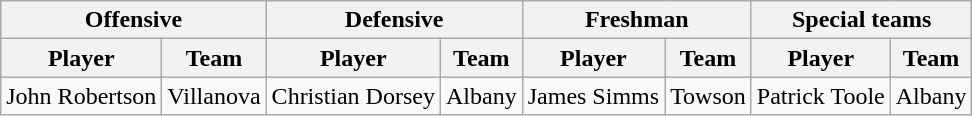<table class="wikitable" border="1">
<tr>
<th colspan="2">Offensive</th>
<th colspan="2">Defensive</th>
<th colspan="2">Freshman</th>
<th colspan="2">Special teams</th>
</tr>
<tr>
<th>Player</th>
<th>Team</th>
<th>Player</th>
<th>Team</th>
<th>Player</th>
<th>Team</th>
<th>Player</th>
<th>Team</th>
</tr>
<tr>
<td>John Robertson</td>
<td>Villanova</td>
<td>Christian Dorsey</td>
<td>Albany</td>
<td>James Simms</td>
<td>Towson</td>
<td>Patrick Toole</td>
<td>Albany</td>
</tr>
</table>
